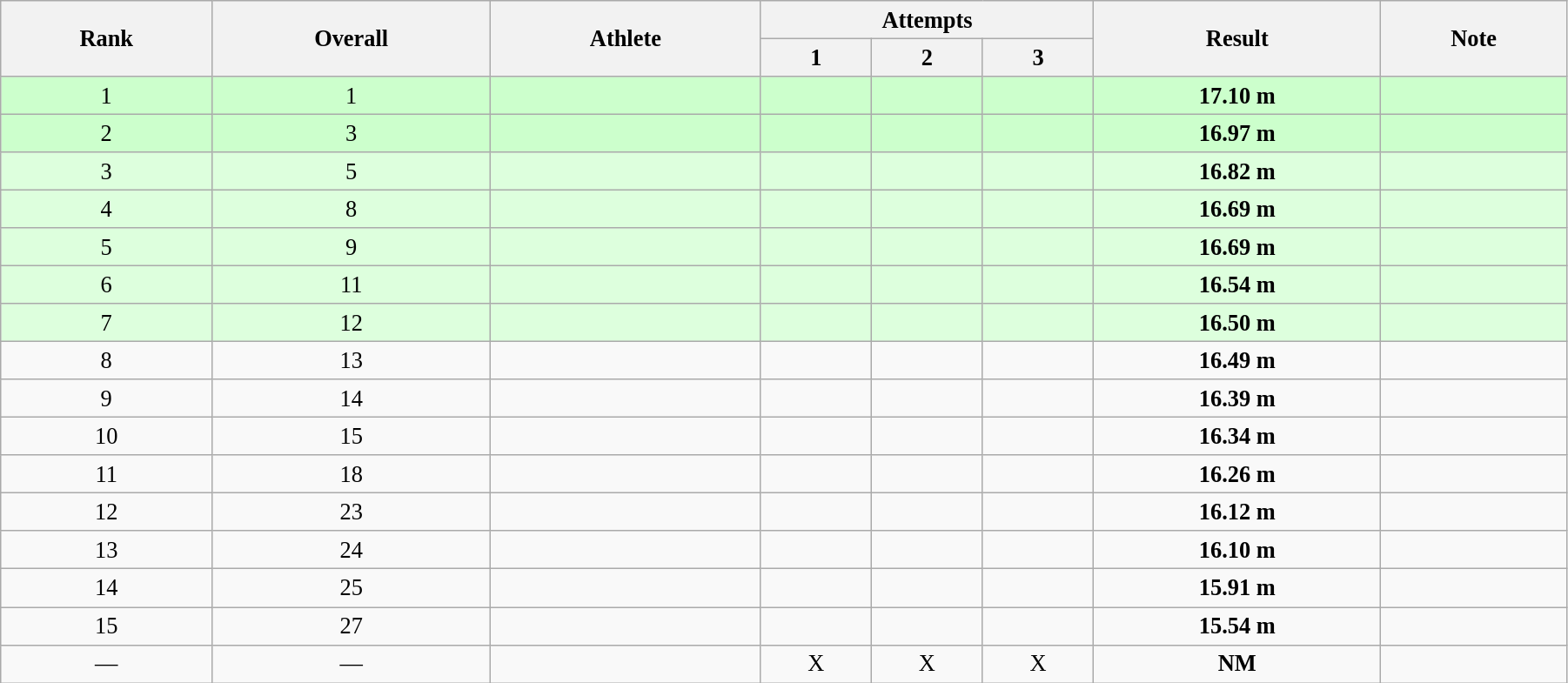<table class="wikitable" style=" text-align:center; font-size:110%;" width="95%">
<tr>
<th rowspan="2">Rank</th>
<th rowspan="2">Overall</th>
<th rowspan="2">Athlete</th>
<th colspan="3">Attempts</th>
<th rowspan="2">Result</th>
<th rowspan="2">Note</th>
</tr>
<tr>
<th>1</th>
<th>2</th>
<th>3</th>
</tr>
<tr style="background:#ccffcc;">
<td>1</td>
<td>1</td>
<td align=left></td>
<td></td>
<td></td>
<td></td>
<td><strong>17.10 m</strong></td>
<td></td>
</tr>
<tr style="background:#ccffcc;">
<td>2</td>
<td>3</td>
<td align=left></td>
<td></td>
<td></td>
<td></td>
<td><strong>16.97 m</strong></td>
<td></td>
</tr>
<tr style="background:#ddffdd;">
<td>3</td>
<td>5</td>
<td align=left></td>
<td></td>
<td></td>
<td></td>
<td><strong>16.82 m</strong></td>
<td></td>
</tr>
<tr style="background:#ddffdd;">
<td>4</td>
<td>8</td>
<td align=left></td>
<td></td>
<td></td>
<td></td>
<td><strong>16.69 m</strong></td>
<td></td>
</tr>
<tr style="background:#ddffdd;">
<td>5</td>
<td>9</td>
<td align=left></td>
<td></td>
<td></td>
<td></td>
<td><strong>16.69 m</strong></td>
<td></td>
</tr>
<tr style="background:#ddffdd;">
<td>6</td>
<td>11</td>
<td align=left></td>
<td></td>
<td></td>
<td></td>
<td><strong>16.54 m</strong></td>
<td></td>
</tr>
<tr style="background:#ddffdd;">
<td>7</td>
<td>12</td>
<td align=left></td>
<td></td>
<td></td>
<td></td>
<td><strong>16.50 m</strong></td>
<td></td>
</tr>
<tr>
<td>8</td>
<td>13</td>
<td align=left></td>
<td></td>
<td></td>
<td></td>
<td><strong>16.49 m</strong></td>
<td></td>
</tr>
<tr>
<td>9</td>
<td>14</td>
<td align=left></td>
<td></td>
<td></td>
<td></td>
<td><strong>16.39 m</strong></td>
<td></td>
</tr>
<tr>
<td>10</td>
<td>15</td>
<td align=left></td>
<td></td>
<td></td>
<td></td>
<td><strong>16.34 m</strong></td>
<td></td>
</tr>
<tr>
<td>11</td>
<td>18</td>
<td align=left></td>
<td></td>
<td></td>
<td></td>
<td><strong>16.26 m</strong></td>
<td></td>
</tr>
<tr>
<td>12</td>
<td>23</td>
<td align=left></td>
<td></td>
<td></td>
<td></td>
<td><strong>16.12 m</strong></td>
<td></td>
</tr>
<tr>
<td>13</td>
<td>24</td>
<td align=left></td>
<td></td>
<td></td>
<td></td>
<td><strong>16.10 m</strong></td>
<td></td>
</tr>
<tr>
<td>14</td>
<td>25</td>
<td align=left></td>
<td></td>
<td></td>
<td></td>
<td><strong>15.91 m</strong></td>
<td></td>
</tr>
<tr>
<td>15</td>
<td>27</td>
<td align=left></td>
<td></td>
<td></td>
<td></td>
<td><strong>15.54 m</strong></td>
<td></td>
</tr>
<tr>
<td>—</td>
<td>—</td>
<td align=left></td>
<td>X</td>
<td>X</td>
<td>X</td>
<td><strong>NM</strong></td>
<td></td>
</tr>
</table>
